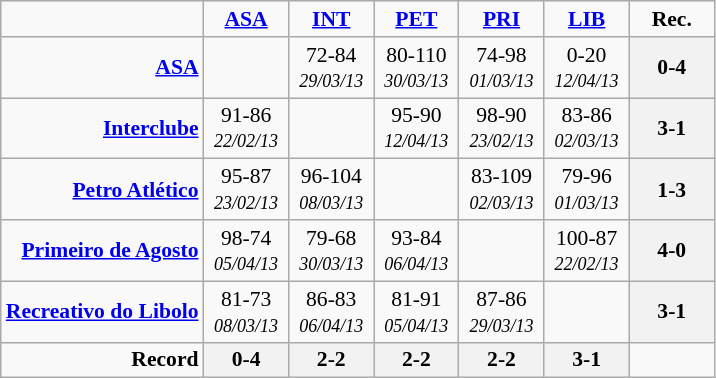<table style="font-size: 90%; text-align: center" class="wikitable">
<tr>
<td></td>
<td width=50><strong><a href='#'>ASA</a></strong></td>
<td width=50><strong><a href='#'>INT</a></strong></td>
<td width=50><strong><a href='#'>PET</a></strong></td>
<td width=50><strong><a href='#'>PRI</a></strong></td>
<td width=50><strong><a href='#'>LIB</a></strong></td>
<td width=50><strong>Rec.</strong></td>
</tr>
<tr>
<td align=right><strong><a href='#'>ASA</a></strong></td>
<td></td>
<td>72-84<br><small><em>29/03/13</em></small></td>
<td>80-110<br><small><em>30/03/13</em></small></td>
<td>74-98<br><small><em>01/03/13</em></small></td>
<td>0-20<br><small><em>12/04/13</em></small></td>
<th>0-4</th>
</tr>
<tr>
<td align=right><strong><a href='#'>Interclube</a></strong></td>
<td>91-86<br><small><em>22/02/13</em></small></td>
<td></td>
<td>95-90<br><small><em>12/04/13</em></small></td>
<td>98-90<br><small><em>23/02/13</em></small></td>
<td>83-86<br><small><em>02/03/13</em></small></td>
<th>3-1</th>
</tr>
<tr>
<td align=right><strong><a href='#'>Petro Atlético</a></strong></td>
<td>95-87<br><small><em>23/02/13</em></small></td>
<td>96-104<br><small><em>08/03/13</em></small></td>
<td></td>
<td>83-109<br><small><em>02/03/13</em></small></td>
<td>79-96<br><small><em>01/03/13</em></small></td>
<th>1-3</th>
</tr>
<tr>
<td align=right><strong><a href='#'>Primeiro de Agosto</a></strong></td>
<td>98-74<br><small><em>05/04/13</em></small></td>
<td>79-68<br><small><em>30/03/13</em></small></td>
<td>93-84<br><small><em>06/04/13</em></small></td>
<td></td>
<td>100-87<br><small><em>22/02/13</em></small></td>
<th>4-0</th>
</tr>
<tr>
<td align=right><strong><a href='#'>Recreativo do Libolo</a></strong></td>
<td>81-73<br><small><em>08/03/13</em></small></td>
<td>86-83<br><small><em>06/04/13</em></small></td>
<td>81-91<br><small><em>05/04/13</em></small></td>
<td>87-86<br><small><em>29/03/13</em></small></td>
<td></td>
<th>3-1</th>
</tr>
<tr>
<td align=right><strong>Record</strong></td>
<th>0-4</th>
<th>2-2</th>
<th>2-2</th>
<th>2-2</th>
<th>3-1</th>
<td></td>
</tr>
</table>
